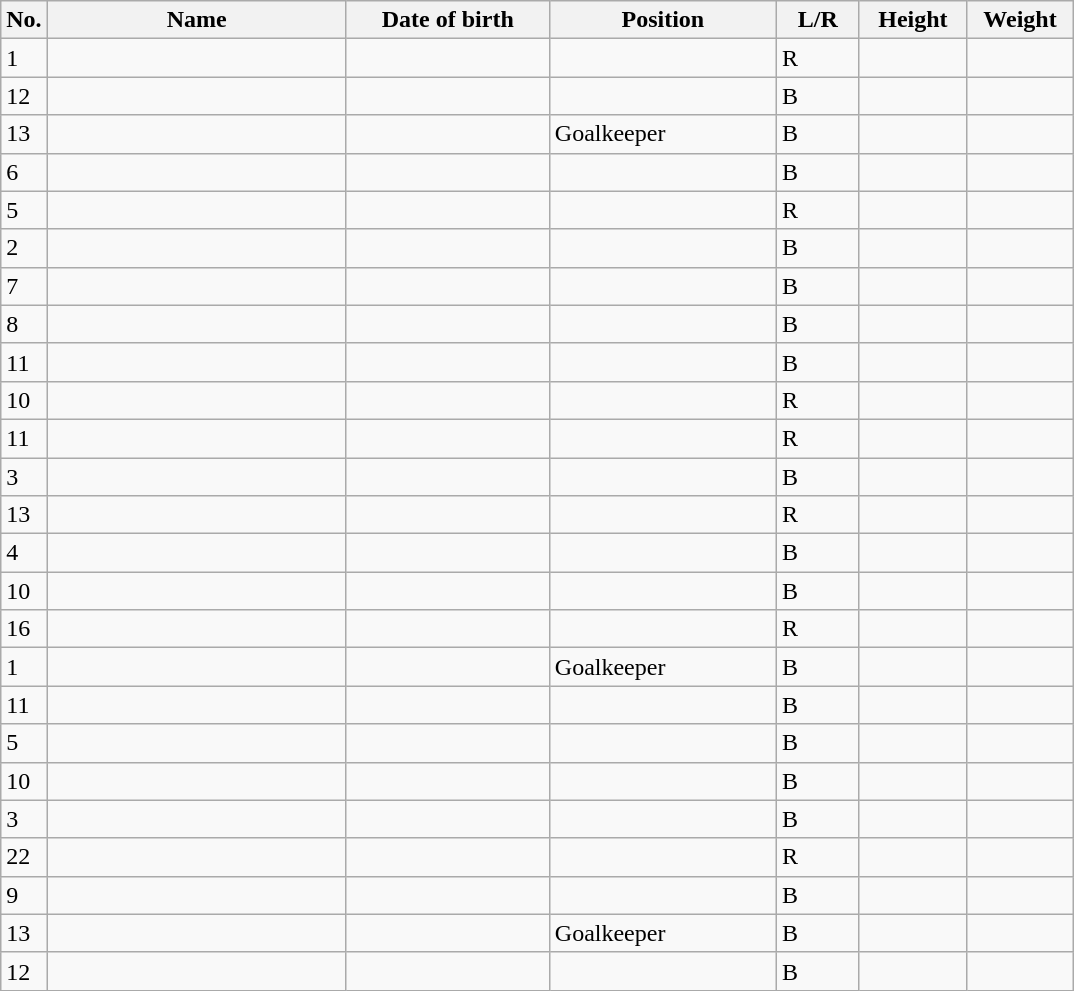<table class="wikitable sortable" style=font-size:100%; text-align:center;>
<tr>
<th>No.</th>
<th style=width:12em>Name</th>
<th style=width:8em>Date of birth</th>
<th style=width:9em>Position</th>
<th style=width:3em>L/R</th>
<th style=width:4em>Height</th>
<th style=width:4em>Weight</th>
</tr>
<tr>
<td>1</td>
<td align=left></td>
<td align=right></td>
<td></td>
<td>R</td>
<td></td>
<td></td>
</tr>
<tr>
<td>12</td>
<td align=left></td>
<td align=right></td>
<td></td>
<td>B</td>
<td></td>
<td></td>
</tr>
<tr>
<td>13</td>
<td align=left></td>
<td align=right></td>
<td>Goalkeeper</td>
<td>B</td>
<td></td>
<td></td>
</tr>
<tr>
<td>6</td>
<td align=left></td>
<td align=right></td>
<td></td>
<td>B</td>
<td></td>
<td></td>
</tr>
<tr>
<td>5</td>
<td align=left></td>
<td align=right></td>
<td></td>
<td>R</td>
<td></td>
<td></td>
</tr>
<tr>
<td>2</td>
<td align=left></td>
<td align=right></td>
<td></td>
<td>B</td>
<td></td>
<td></td>
</tr>
<tr>
<td>7</td>
<td align=left></td>
<td align=right></td>
<td></td>
<td>B</td>
<td></td>
<td></td>
</tr>
<tr>
<td>8</td>
<td align=left></td>
<td align=right></td>
<td></td>
<td>B</td>
<td></td>
<td></td>
</tr>
<tr>
<td>11</td>
<td align=left></td>
<td align=right></td>
<td></td>
<td>B</td>
<td></td>
<td></td>
</tr>
<tr>
<td>10</td>
<td align=left></td>
<td align=right></td>
<td></td>
<td>R</td>
<td></td>
<td></td>
</tr>
<tr>
<td>11</td>
<td align=left></td>
<td align=right></td>
<td></td>
<td>R</td>
<td></td>
<td></td>
</tr>
<tr>
<td>3</td>
<td align=left></td>
<td align=right></td>
<td></td>
<td>B</td>
<td></td>
<td></td>
</tr>
<tr>
<td>13</td>
<td align=left></td>
<td align=right></td>
<td></td>
<td>R</td>
<td></td>
<td></td>
</tr>
<tr>
<td>4</td>
<td align=left></td>
<td align=right></td>
<td></td>
<td>B</td>
<td></td>
<td></td>
</tr>
<tr>
<td>10</td>
<td align=left></td>
<td align=right></td>
<td></td>
<td>B</td>
<td></td>
<td></td>
</tr>
<tr>
<td>16</td>
<td align=left></td>
<td align=right></td>
<td></td>
<td>R</td>
<td></td>
<td></td>
</tr>
<tr>
<td>1</td>
<td align=left></td>
<td align=right></td>
<td>Goalkeeper</td>
<td>B</td>
<td></td>
<td></td>
</tr>
<tr>
<td>11</td>
<td align=left></td>
<td align=right></td>
<td></td>
<td>B</td>
<td></td>
<td></td>
</tr>
<tr>
<td>5</td>
<td align=left></td>
<td align=right></td>
<td></td>
<td>B</td>
<td></td>
<td></td>
</tr>
<tr>
<td>10</td>
<td align=left></td>
<td align=right></td>
<td></td>
<td>B</td>
<td></td>
<td></td>
</tr>
<tr>
<td>3</td>
<td align=left></td>
<td align=right></td>
<td></td>
<td>B</td>
<td></td>
<td></td>
</tr>
<tr>
<td>22</td>
<td align=left></td>
<td align=right></td>
<td></td>
<td>R</td>
<td></td>
<td></td>
</tr>
<tr>
<td>9</td>
<td align=left></td>
<td align=right></td>
<td></td>
<td>B</td>
<td></td>
<td></td>
</tr>
<tr>
<td>13</td>
<td align=left></td>
<td align=right></td>
<td>Goalkeeper</td>
<td>B</td>
<td></td>
<td></td>
</tr>
<tr>
<td>12</td>
<td align=left></td>
<td align=right></td>
<td></td>
<td>B</td>
<td></td>
<td></td>
</tr>
</table>
